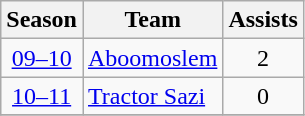<table class="wikitable" style="text-align: center;">
<tr>
<th>Season</th>
<th>Team</th>
<th>Assists</th>
</tr>
<tr>
<td><a href='#'>09–10</a></td>
<td align="left"><a href='#'>Aboomoslem</a></td>
<td>2</td>
</tr>
<tr>
<td><a href='#'>10–11</a></td>
<td align="left"><a href='#'>Tractor Sazi</a></td>
<td>0</td>
</tr>
<tr>
</tr>
</table>
